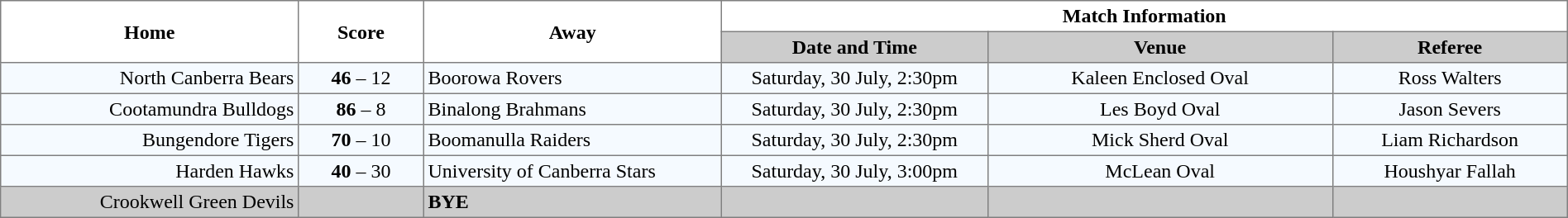<table width="100%" cellspacing="0" cellpadding="3" border="1" style="border-collapse:collapse;  text-align:center;">
<tr>
<th rowspan="2" width="19%">Home</th>
<th rowspan="2" width="8%">Score</th>
<th rowspan="2" width="19%">Away</th>
<th colspan="3">Match Information</th>
</tr>
<tr bgcolor="#CCCCCC">
<th width="17%">Date and Time</th>
<th width="22%">Venue</th>
<th width="50%">Referee</th>
</tr>
<tr style="text-align:center; background:#f5faff;">
<td align="right">North Canberra Bears </td>
<td><strong>46</strong> – 12</td>
<td align="left"> Boorowa Rovers</td>
<td>Saturday, 30 July, 2:30pm</td>
<td>Kaleen Enclosed Oval</td>
<td>Ross Walters</td>
</tr>
<tr style="text-align:center; background:#f5faff;">
<td align="right">Cootamundra Bulldogs </td>
<td><strong>86</strong> – 8</td>
<td align="left"> Binalong Brahmans</td>
<td>Saturday, 30 July, 2:30pm</td>
<td>Les Boyd Oval</td>
<td>Jason Severs</td>
</tr>
<tr style="text-align:center; background:#f5faff;">
<td align="right">Bungendore Tigers </td>
<td><strong>70</strong> – 10</td>
<td align="left"> Boomanulla Raiders</td>
<td>Saturday, 30 July, 2:30pm</td>
<td>Mick Sherd Oval</td>
<td>Liam Richardson</td>
</tr>
<tr style="text-align:center; background:#f5faff;">
<td align="right">Harden Hawks </td>
<td><strong>40</strong> – 30</td>
<td align="left"> University of Canberra Stars</td>
<td>Saturday, 30 July, 3:00pm</td>
<td>McLean Oval</td>
<td>Houshyar Fallah</td>
</tr>
<tr style="text-align:center; background:#CCCCCC;">
<td align="right">Crookwell Green Devils </td>
<td></td>
<td align="left"><strong>BYE</strong></td>
<td></td>
<td></td>
<td></td>
</tr>
</table>
